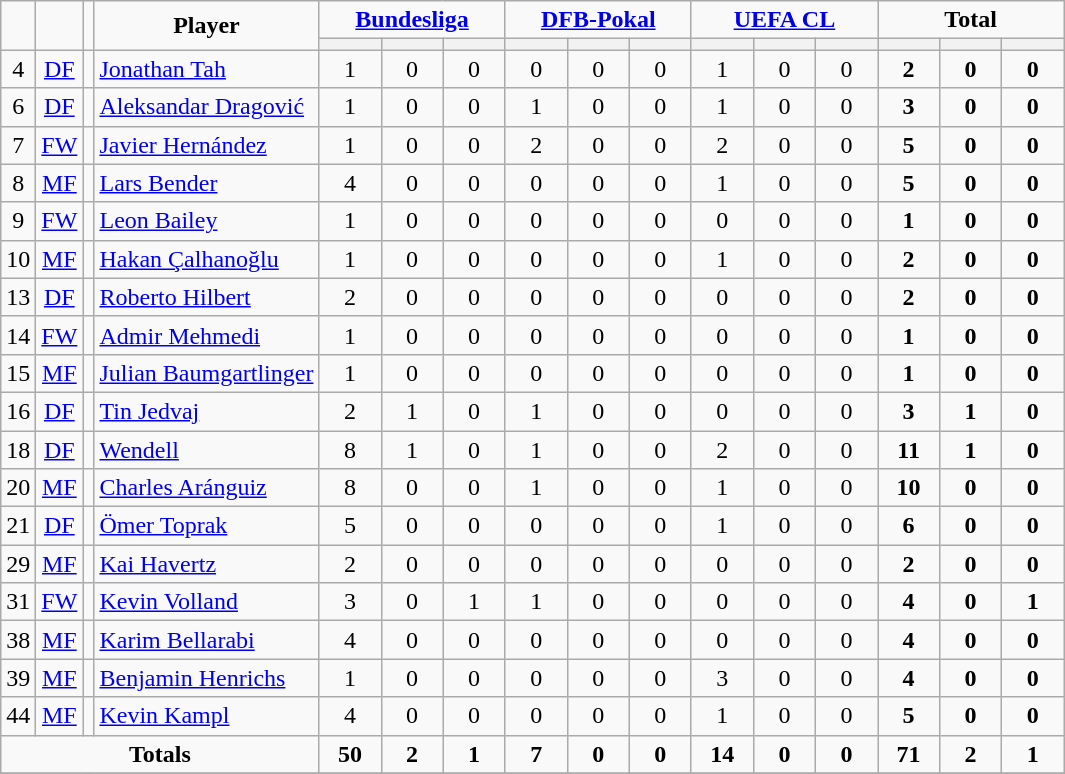<table class="wikitable" style="text-align:center;">
<tr>
<td rowspan="2" !width=15><strong></strong></td>
<td rowspan="2" !width=15><strong></strong></td>
<td rowspan="2" !width=15><strong></strong></td>
<td rowspan="2" !width=120><strong>Player</strong></td>
<td colspan="3"><strong><a href='#'>Bundesliga</a></strong></td>
<td colspan="3"><strong><a href='#'>DFB-Pokal</a></strong></td>
<td colspan="3"><strong><a href='#'>UEFA CL</a></strong></td>
<td colspan="3"><strong>Total</strong></td>
</tr>
<tr>
<th width=34; background:#fe9;"></th>
<th width=34; background:#fe9;"></th>
<th width=34; background:#ff8888;"></th>
<th width=34; background:#fe9;"></th>
<th width=34; background:#fe9;"></th>
<th width=34; background:#ff8888;"></th>
<th width=34; background:#fe9;"></th>
<th width=34; background:#fe9;"></th>
<th width=34; background:#ff8888;"></th>
<th width=34; background:#fe9;"></th>
<th width=34; background:#fe9;"></th>
<th width=34; background:#ff8888;"></th>
</tr>
<tr>
<td>4</td>
<td><a href='#'>DF</a></td>
<td></td>
<td align=left><a href='#'>Jonathan Tah</a></td>
<td>1</td>
<td>0</td>
<td>0</td>
<td>0</td>
<td>0</td>
<td>0</td>
<td>1</td>
<td>0</td>
<td>0</td>
<td><strong>2</strong></td>
<td><strong>0</strong></td>
<td><strong>0</strong></td>
</tr>
<tr>
<td>6</td>
<td><a href='#'>DF</a></td>
<td></td>
<td align=left><a href='#'>Aleksandar Dragović</a></td>
<td>1</td>
<td>0</td>
<td>0</td>
<td>1</td>
<td>0</td>
<td>0</td>
<td>1</td>
<td>0</td>
<td>0</td>
<td><strong>3</strong></td>
<td><strong>0</strong></td>
<td><strong>0</strong></td>
</tr>
<tr>
<td>7</td>
<td><a href='#'>FW</a></td>
<td></td>
<td align=left><a href='#'>Javier Hernández</a></td>
<td>1</td>
<td>0</td>
<td>0</td>
<td>2</td>
<td>0</td>
<td>0</td>
<td>2</td>
<td>0</td>
<td>0</td>
<td><strong>5</strong></td>
<td><strong>0</strong></td>
<td><strong>0</strong></td>
</tr>
<tr>
<td>8</td>
<td><a href='#'>MF</a></td>
<td></td>
<td align=left><a href='#'>Lars Bender</a></td>
<td>4</td>
<td>0</td>
<td>0</td>
<td>0</td>
<td>0</td>
<td>0</td>
<td>1</td>
<td>0</td>
<td>0</td>
<td><strong>5</strong></td>
<td><strong>0</strong></td>
<td><strong>0</strong></td>
</tr>
<tr>
<td>9</td>
<td><a href='#'>FW</a></td>
<td></td>
<td align=left><a href='#'>Leon Bailey</a></td>
<td>1</td>
<td>0</td>
<td>0</td>
<td>0</td>
<td>0</td>
<td>0</td>
<td>0</td>
<td>0</td>
<td>0</td>
<td><strong>1</strong></td>
<td><strong>0</strong></td>
<td><strong>0</strong></td>
</tr>
<tr>
<td>10</td>
<td><a href='#'>MF</a></td>
<td></td>
<td align=left><a href='#'>Hakan Çalhanoğlu</a></td>
<td>1</td>
<td>0</td>
<td>0</td>
<td>0</td>
<td>0</td>
<td>0</td>
<td>1</td>
<td>0</td>
<td>0</td>
<td><strong>2</strong></td>
<td><strong>0</strong></td>
<td><strong>0</strong></td>
</tr>
<tr>
<td>13</td>
<td><a href='#'>DF</a></td>
<td></td>
<td align=left><a href='#'>Roberto Hilbert</a></td>
<td>2</td>
<td>0</td>
<td>0</td>
<td>0</td>
<td>0</td>
<td>0</td>
<td>0</td>
<td>0</td>
<td>0</td>
<td><strong>2</strong></td>
<td><strong>0</strong></td>
<td><strong>0</strong></td>
</tr>
<tr>
<td>14</td>
<td><a href='#'>FW</a></td>
<td></td>
<td align=left><a href='#'>Admir Mehmedi</a></td>
<td>1</td>
<td>0</td>
<td>0</td>
<td>0</td>
<td>0</td>
<td>0</td>
<td>0</td>
<td>0</td>
<td>0</td>
<td><strong>1</strong></td>
<td><strong>0</strong></td>
<td><strong>0</strong></td>
</tr>
<tr>
<td>15</td>
<td><a href='#'>MF</a></td>
<td></td>
<td align=left><a href='#'>Julian Baumgartlinger</a></td>
<td>1</td>
<td>0</td>
<td>0</td>
<td>0</td>
<td>0</td>
<td>0</td>
<td>0</td>
<td>0</td>
<td>0</td>
<td><strong>1</strong></td>
<td><strong>0</strong></td>
<td><strong>0</strong></td>
</tr>
<tr>
<td>16</td>
<td><a href='#'>DF</a></td>
<td></td>
<td align=left><a href='#'>Tin Jedvaj</a></td>
<td>2</td>
<td>1</td>
<td>0</td>
<td>1</td>
<td>0</td>
<td>0</td>
<td>0</td>
<td>0</td>
<td>0</td>
<td><strong>3</strong></td>
<td><strong>1</strong></td>
<td><strong>0</strong></td>
</tr>
<tr>
<td>18</td>
<td><a href='#'>DF</a></td>
<td></td>
<td align=left><a href='#'>Wendell</a></td>
<td>8</td>
<td>1</td>
<td>0</td>
<td>1</td>
<td>0</td>
<td>0</td>
<td>2</td>
<td>0</td>
<td>0</td>
<td><strong>11</strong></td>
<td><strong>1</strong></td>
<td><strong>0</strong></td>
</tr>
<tr>
<td>20</td>
<td><a href='#'>MF</a></td>
<td></td>
<td align=left><a href='#'>Charles Aránguiz</a></td>
<td>8</td>
<td>0</td>
<td>0</td>
<td>1</td>
<td>0</td>
<td>0</td>
<td>1</td>
<td>0</td>
<td>0</td>
<td><strong>10</strong></td>
<td><strong>0</strong></td>
<td><strong>0</strong></td>
</tr>
<tr>
<td>21</td>
<td><a href='#'>DF</a></td>
<td></td>
<td align=left><a href='#'>Ömer Toprak</a></td>
<td>5</td>
<td>0</td>
<td>0</td>
<td>0</td>
<td>0</td>
<td>0</td>
<td>1</td>
<td>0</td>
<td>0</td>
<td><strong>6</strong></td>
<td><strong>0</strong></td>
<td><strong>0</strong></td>
</tr>
<tr>
<td>29</td>
<td><a href='#'>MF</a></td>
<td></td>
<td align=left><a href='#'>Kai Havertz</a></td>
<td>2</td>
<td>0</td>
<td>0</td>
<td>0</td>
<td>0</td>
<td>0</td>
<td>0</td>
<td>0</td>
<td>0</td>
<td><strong>2</strong></td>
<td><strong>0</strong></td>
<td><strong>0</strong></td>
</tr>
<tr>
<td>31</td>
<td><a href='#'>FW</a></td>
<td></td>
<td align=left><a href='#'>Kevin Volland</a></td>
<td>3</td>
<td>0</td>
<td>1</td>
<td>1</td>
<td>0</td>
<td>0</td>
<td>0</td>
<td>0</td>
<td>0</td>
<td><strong>4</strong></td>
<td><strong>0</strong></td>
<td><strong>1</strong></td>
</tr>
<tr>
<td>38</td>
<td><a href='#'>MF</a></td>
<td></td>
<td align=left><a href='#'>Karim Bellarabi</a></td>
<td>4</td>
<td>0</td>
<td>0</td>
<td>0</td>
<td>0</td>
<td>0</td>
<td>0</td>
<td>0</td>
<td>0</td>
<td><strong>4</strong></td>
<td><strong>0</strong></td>
<td><strong>0</strong></td>
</tr>
<tr>
<td>39</td>
<td><a href='#'>MF</a></td>
<td></td>
<td align=left><a href='#'>Benjamin Henrichs</a></td>
<td>1</td>
<td>0</td>
<td>0</td>
<td>0</td>
<td>0</td>
<td>0</td>
<td>3</td>
<td>0</td>
<td>0</td>
<td><strong>4</strong></td>
<td><strong>0</strong></td>
<td><strong>0</strong></td>
</tr>
<tr>
<td>44</td>
<td><a href='#'>MF</a></td>
<td></td>
<td align=left><a href='#'>Kevin Kampl</a></td>
<td>4</td>
<td>0</td>
<td>0</td>
<td>0</td>
<td>0</td>
<td>0</td>
<td>1</td>
<td>0</td>
<td>0</td>
<td><strong>5</strong></td>
<td><strong>0</strong></td>
<td><strong>0</strong></td>
</tr>
<tr>
<td colspan=4><strong>Totals</strong></td>
<td><strong>50</strong></td>
<td><strong>2</strong></td>
<td><strong>1</strong></td>
<td><strong>7</strong></td>
<td><strong>0</strong></td>
<td><strong>0</strong></td>
<td><strong>14</strong></td>
<td><strong>0</strong></td>
<td><strong>0</strong></td>
<td><strong>71</strong></td>
<td><strong>2</strong></td>
<td><strong>1</strong></td>
</tr>
<tr>
</tr>
</table>
